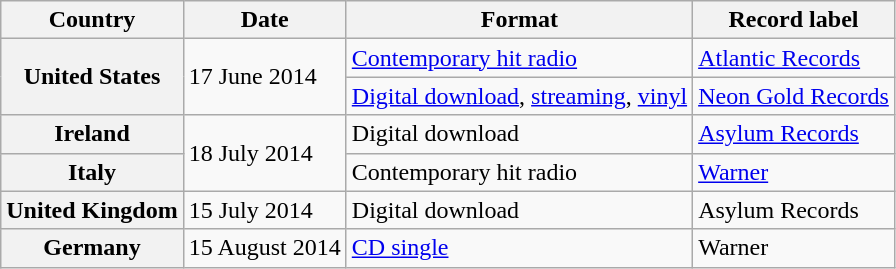<table class="wikitable plainrowheaders">
<tr>
<th scope="col">Country</th>
<th scope="col">Date</th>
<th scope="col">Format</th>
<th scope="col">Record label</th>
</tr>
<tr>
<th rowspan="2" scope="row">United States</th>
<td rowspan="2">17 June 2014</td>
<td><a href='#'>Contemporary hit radio</a></td>
<td><a href='#'>Atlantic Records</a></td>
</tr>
<tr>
<td><a href='#'>Digital download</a>, <a href='#'>streaming</a>, <a href='#'>vinyl</a></td>
<td><a href='#'>Neon Gold Records</a></td>
</tr>
<tr>
<th scope="row">Ireland</th>
<td rowspan="2">18 July 2014</td>
<td>Digital download</td>
<td><a href='#'>Asylum Records</a></td>
</tr>
<tr>
<th scope="row">Italy</th>
<td>Contemporary hit radio</td>
<td><a href='#'>Warner</a></td>
</tr>
<tr>
<th scope="row">United Kingdom</th>
<td>15 July 2014</td>
<td>Digital download</td>
<td>Asylum Records</td>
</tr>
<tr>
<th scope="row">Germany</th>
<td>15 August 2014</td>
<td><a href='#'>CD single</a></td>
<td>Warner</td>
</tr>
</table>
